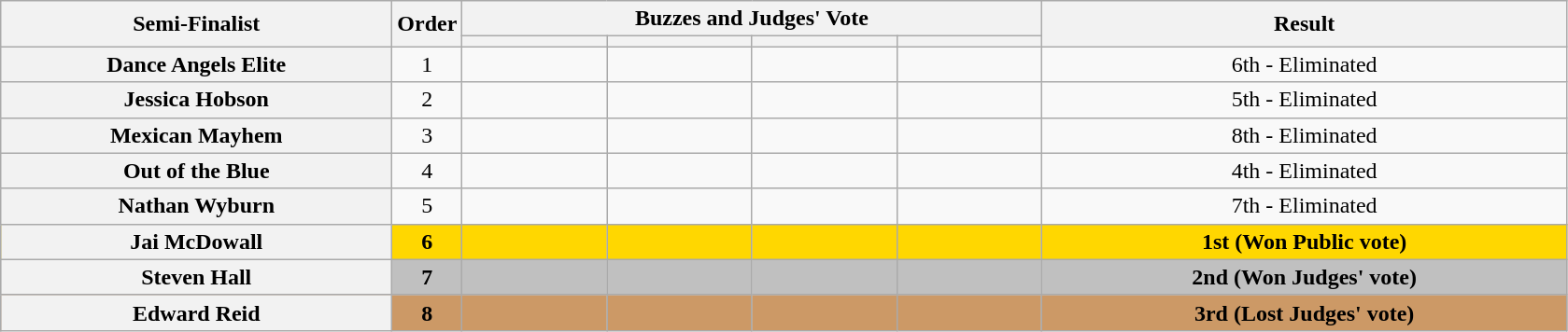<table class="wikitable plainrowheaders sortable" style="text-align:center;">
<tr>
<th rowspan=2 class="unsortable" style="width:17em;">Semi-Finalist</th>
<th rowspan=2 style="width:1em;">Order</th>
<th colspan=4 class="unsortable" style="width:24em;">Buzzes and Judges' Vote</th>
<th rowspan=2 style="width:23em;">Result </th>
</tr>
<tr>
<th scope="col" class="unsortable" style="width:6em;"></th>
<th scope="col" class="unsortable" style="width:6em;"></th>
<th scope="col" class="unsortable" style="width:6em;"></th>
<th scope="col" class="unsortable" style="width:6em;"></th>
</tr>
<tr>
<th scope="row">Dance Angels Elite</th>
<td>1</td>
<td style="text-align:center;"></td>
<td style="text-align:center;"></td>
<td style="text-align:center;"></td>
<td style="text-align:center;"></td>
<td>6th - Eliminated</td>
</tr>
<tr>
<th scope="row">Jessica Hobson</th>
<td>2</td>
<td style="text-align:center;"></td>
<td style="text-align:center;"></td>
<td style="text-align:center;"></td>
<td style="text-align:center;"></td>
<td>5th - Eliminated</td>
</tr>
<tr>
<th scope="row">Mexican Mayhem</th>
<td>3</td>
<td style="text-align:center;"></td>
<td style="text-align:center;"></td>
<td style="text-align:center;"></td>
<td style="text-align:center;"></td>
<td>8th - Eliminated</td>
</tr>
<tr>
<th scope="row">Out of the Blue</th>
<td>4</td>
<td style="text-align:center;"></td>
<td style="text-align:center;"></td>
<td style="text-align:center;"></td>
<td style="text-align:center;"></td>
<td>4th - Eliminated</td>
</tr>
<tr>
<th scope="row">Nathan Wyburn</th>
<td>5</td>
<td style="text-align:center;"></td>
<td style="text-align:center;"></td>
<td style="text-align:center;"></td>
<td style="text-align:center;"></td>
<td>7th - Eliminated</td>
</tr>
<tr bgcolor=gold>
<th scope="row"><strong>Jai McDowall</strong></th>
<td><strong>6</strong></td>
<td style="text-align:center;"></td>
<td style="text-align:center;"></td>
<td style="text-align:center;"></td>
<td style="text-align:center;"></td>
<td><strong>1st (Won Public vote)</strong></td>
</tr>
<tr bgcolor=silver>
<th scope="row"><strong>Steven Hall</strong></th>
<td><strong>7</strong></td>
<td style="text-align:center;"></td>
<td style="text-align:center;"></td>
<td style="text-align:center;"></td>
<td style="text-align:center;"></td>
<td><strong>2nd (Won Judges' vote)</strong></td>
</tr>
<tr bgcolor=#c96>
<th scope="row"><strong>Edward Reid</strong></th>
<td><strong>8</strong></td>
<td style="text-align:center;"></td>
<td style="text-align:center;"></td>
<td style="text-align:center;"></td>
<td style="text-align:center;"></td>
<td><strong>3rd (Lost Judges' vote)</strong></td>
</tr>
</table>
